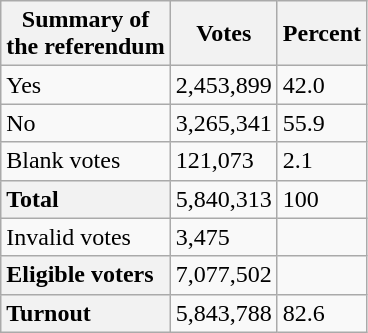<table class="wikitable">
<tr>
<th>Summary of<br>the referendum</th>
<th>Votes</th>
<th>Percent</th>
</tr>
<tr>
<td>Yes</td>
<td>2,453,899</td>
<td>42.0</td>
</tr>
<tr>
<td>No</td>
<td>3,265,341</td>
<td>55.9</td>
</tr>
<tr>
<td>Blank votes</td>
<td>121,073</td>
<td>2.1</td>
</tr>
<tr>
<th style="text-align: left">Total</th>
<td>5,840,313</td>
<td>100</td>
</tr>
<tr>
<td>Invalid votes</td>
<td>3,475</td>
<td></td>
</tr>
<tr>
<th style="text-align: left">Eligible voters</th>
<td>7,077,502</td>
<td></td>
</tr>
<tr>
<th style="text-align: left">Turnout</th>
<td>5,843,788</td>
<td>82.6</td>
</tr>
</table>
